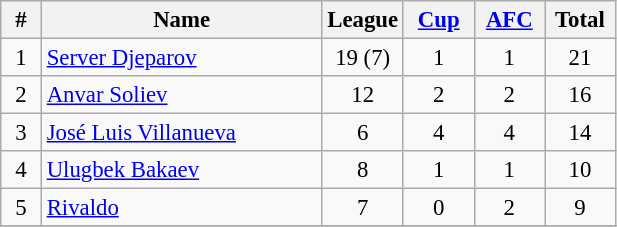<table class="wikitable sortable"  style="text-align:center; font-size:95%; ">
<tr>
<th width=20px>#</th>
<th width=180px>Name</th>
<th width=40px>League</th>
<th width=40px><a href='#'>Cup</a></th>
<th width=40px><a href='#'>AFC</a></th>
<th width=40px>Total</th>
</tr>
<tr bgcolor=>
<td>1</td>
<td align=left> <a href='#'>Server Djeparov</a></td>
<td>19 (7)</td>
<td>1</td>
<td>1</td>
<td>21</td>
</tr>
<tr>
<td>2</td>
<td align=left> <a href='#'>Anvar Soliev</a></td>
<td>12</td>
<td>2</td>
<td>2</td>
<td>16</td>
</tr>
<tr>
<td>3</td>
<td align=left> <a href='#'>José Luis Villanueva</a></td>
<td>6</td>
<td>4</td>
<td>4</td>
<td>14</td>
</tr>
<tr>
<td>4</td>
<td align=left> <a href='#'>Ulugbek Bakaev</a></td>
<td>8</td>
<td>1</td>
<td>1</td>
<td>10</td>
</tr>
<tr>
<td>5</td>
<td align=left> <a href='#'>Rivaldo</a></td>
<td>7</td>
<td>0</td>
<td>2</td>
<td>9</td>
</tr>
<tr>
</tr>
</table>
